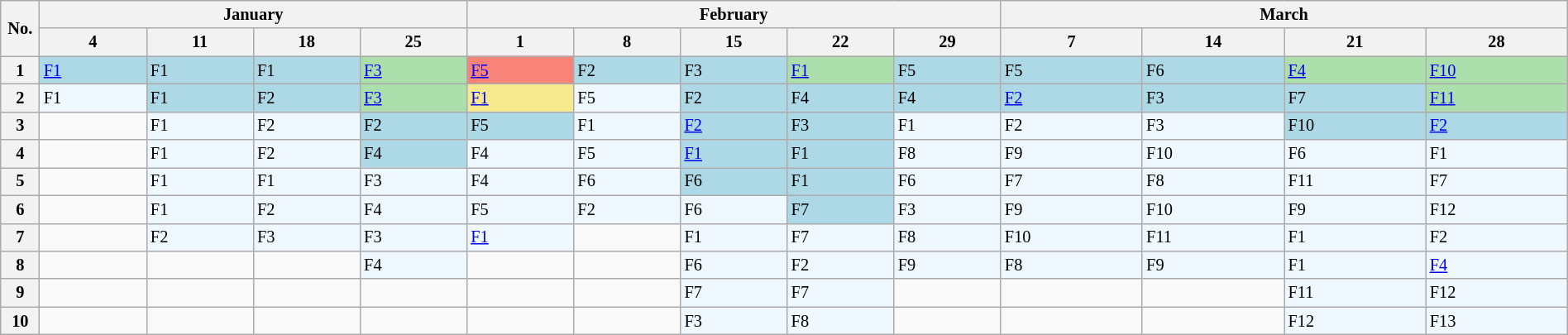<table class="wikitable" style="font-size: 85%; width: 100%">
<tr>
<th rowspan=2 width=25>No.</th>
<th colspan=4>January</th>
<th colspan=5>February</th>
<th colspan=4>March</th>
</tr>
<tr>
<th>4</th>
<th>11</th>
<th>18</th>
<th>25</th>
<th>1</th>
<th>8</th>
<th>15</th>
<th>22</th>
<th>29</th>
<th>7</th>
<th>14</th>
<th>21</th>
<th>28</th>
</tr>
<tr>
<th>1</th>
<td style="background:lightblue;"> <a href='#'>F1</a></td>
<td style="background:lightblue;"> F1</td>
<td style="background:lightblue;"> F1</td>
<td style="background:#addfad;"> <a href='#'>F3</a></td>
<td style="background:#f88379;"> <a href='#'>F5</a></td>
<td style="background:lightblue;"> F2</td>
<td style="background:lightblue;"> F3</td>
<td style="background:#addfad;"> <a href='#'>F1</a></td>
<td style="background:lightblue;"> F5</td>
<td style="background:lightblue;"> F5</td>
<td style="background:lightblue;"> F6</td>
<td style="background:#addfad;"> <a href='#'>F4</a></td>
<td style="background:#addfad;"> <a href='#'>F10</a></td>
</tr>
<tr>
<th>2</th>
<td style="background:#f0f8ff;"> F1</td>
<td style="background:lightblue;"> F1</td>
<td style="background:lightblue;"> F2</td>
<td style="background:#addfad;"> <a href='#'>F3</a></td>
<td style="background:#f7e98e;"> <a href='#'>F1</a></td>
<td style="background:#f0f8ff;"> F5</td>
<td style="background:lightblue;"> F2</td>
<td style="background:lightblue;"> F4</td>
<td style="background:lightblue;"> F4</td>
<td style="background:lightblue;"> <a href='#'>F2</a></td>
<td style="background:lightblue;"> F3</td>
<td style="background:lightblue;"> F7</td>
<td style="background:#addfad;"> <a href='#'>F11</a></td>
</tr>
<tr>
<th>3</th>
<td></td>
<td style="background:#f0f8ff;"> F1</td>
<td style="background:#f0f8ff;"> F2</td>
<td style="background:lightblue;"> F2</td>
<td style="background:lightblue;"> F5</td>
<td style="background:#f0f8ff;"> F1</td>
<td style="background:lightblue;"> <a href='#'>F2</a></td>
<td style="background:lightblue;"> F3</td>
<td style="background:#f0f8ff;"> F1</td>
<td style="background:#f0f8ff;"> F2</td>
<td style="background:#f0f8ff;"> F3</td>
<td style="background:lightblue;"> F10</td>
<td style="background:lightblue;"> <a href='#'>F2</a></td>
</tr>
<tr>
<th>4</th>
<td></td>
<td style="background:#f0f8ff;"> F1</td>
<td style="background:#f0f8ff;"> F2</td>
<td style="background:lightblue;"> F4</td>
<td style="background:#f0f8ff;"> F4</td>
<td style="background:#f0f8ff;"> F5</td>
<td style="background:lightblue;"> <a href='#'>F1</a></td>
<td style="background:lightblue;"> F1</td>
<td style="background:#f0f8ff;"> F8</td>
<td style="background:#f0f8ff;"> F9</td>
<td style="background:#f0f8ff;"> F10</td>
<td style="background:#f0f8ff;"> F6</td>
<td style="background:#f0f8ff;"> F1</td>
</tr>
<tr>
<th>5</th>
<td></td>
<td style="background:#f0f8ff;"> F1</td>
<td style="background:#f0f8ff;"> F1</td>
<td style="background:#f0f8ff;"> F3</td>
<td style="background:#f0f8ff;"> F4</td>
<td style="background:#f0f8ff;"> F6</td>
<td style="background:lightblue;"> F6</td>
<td style="background:lightblue;"> F1</td>
<td style="background:#f0f8ff;"> F6</td>
<td style="background:#f0f8ff;"> F7</td>
<td style="background:#f0f8ff;"> F8</td>
<td style="background:#f0f8ff;"> F11</td>
<td style="background:#f0f8ff;"> F7</td>
</tr>
<tr>
<th>6</th>
<td></td>
<td style="background:#f0f8ff;"> F1</td>
<td style="background:#f0f8ff;"> F2</td>
<td style="background:#f0f8ff;"> F4</td>
<td style="background:#f0f8ff;"> F5</td>
<td style="background:#f0f8ff;"> F2</td>
<td style="background:#f0f8ff;"> F6</td>
<td style="background:lightblue;"> F7</td>
<td style="background:#f0f8ff;"> F3</td>
<td style="background:#f0f8ff;"> F9</td>
<td style="background:#f0f8ff;"> F10</td>
<td style="background:#f0f8ff;"> F9</td>
<td style="background:#f0f8ff;"> F12</td>
</tr>
<tr>
<th>7</th>
<td></td>
<td style="background:#f0f8ff;"> F2</td>
<td style="background:#f0f8ff;"> F3</td>
<td style="background:#f0f8ff;"> F3</td>
<td style="background:#f0f8ff;"> <a href='#'>F1</a></td>
<td></td>
<td style="background:#f0f8ff;"> F1</td>
<td style="background:#f0f8ff;"> F7</td>
<td style="background:#f0f8ff;"> F8</td>
<td style="background:#f0f8ff;"> F10</td>
<td style="background:#f0f8ff;"> F11</td>
<td style="background:#f0f8ff;"> F1</td>
<td style="background:#f0f8ff;"> F2</td>
</tr>
<tr>
<th>8</th>
<td></td>
<td></td>
<td></td>
<td style="background:#f0f8ff;"> F4</td>
<td></td>
<td></td>
<td style="background:#f0f8ff;"> F6</td>
<td style="background:#f0f8ff;"> F2</td>
<td style="background:#f0f8ff;"> F9</td>
<td style="background:#f0f8ff;"> F8</td>
<td style="background:#f0f8ff;"> F9</td>
<td style="background:#f0f8ff;"> F1</td>
<td style="background:#f0f8ff;"> <a href='#'>F4</a></td>
</tr>
<tr>
<th>9</th>
<td></td>
<td></td>
<td></td>
<td></td>
<td></td>
<td></td>
<td style="background:#f0f8ff;"> F7</td>
<td style="background:#f0f8ff;"> F7</td>
<td></td>
<td></td>
<td></td>
<td style="background:#f0f8ff;"> F11</td>
<td style="background:#f0f8ff;"> F12</td>
</tr>
<tr>
<th>10</th>
<td></td>
<td></td>
<td></td>
<td></td>
<td></td>
<td></td>
<td style="background:#f0f8ff;"> F3</td>
<td style="background:#f0f8ff;"> F8</td>
<td></td>
<td></td>
<td></td>
<td style="background:#f0f8ff;"> F12</td>
<td style="background:#f0f8ff;"> F13</td>
</tr>
</table>
